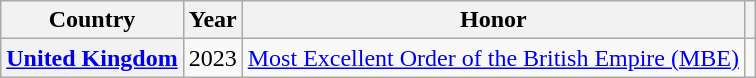<table class="wikitable plainrowheaders sortable" style="margin-right: 0;">
<tr>
<th scope="col">Country</th>
<th scope="col">Year</th>
<th scope="col">Honor</th>
<th scope="col" class="unsortable"></th>
</tr>
<tr>
<th scope="row"><a href='#'>United Kingdom</a></th>
<td style="text-align:center;">2023</td>
<td><a href='#'>Most Excellent Order of the British Empire (MBE)</a></td>
<td style="text-align:center;"></td>
</tr>
</table>
